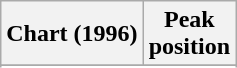<table class="wikitable sortable">
<tr>
<th>Chart (1996)</th>
<th>Peak<br>position</th>
</tr>
<tr>
</tr>
<tr>
</tr>
<tr>
</tr>
<tr>
</tr>
<tr>
</tr>
<tr>
</tr>
<tr>
</tr>
<tr>
</tr>
<tr>
</tr>
<tr>
</tr>
<tr>
</tr>
<tr>
</tr>
<tr>
</tr>
<tr>
</tr>
<tr>
</tr>
</table>
